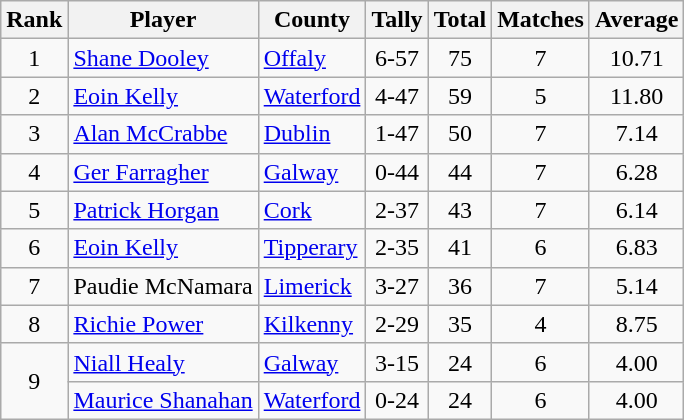<table class="wikitable">
<tr>
<th>Rank</th>
<th>Player</th>
<th>County</th>
<th>Tally</th>
<th>Total</th>
<th>Matches</th>
<th>Average</th>
</tr>
<tr>
<td rowspan=1 align=center>1</td>
<td><a href='#'>Shane Dooley</a></td>
<td><a href='#'>Offaly</a></td>
<td align=center>6-57</td>
<td align=center>75</td>
<td align=center>7</td>
<td align=center>10.71</td>
</tr>
<tr>
<td rowspan=1 align=center>2</td>
<td><a href='#'>Eoin Kelly</a></td>
<td><a href='#'>Waterford</a></td>
<td align=center>4-47</td>
<td align=center>59</td>
<td align=center>5</td>
<td align=center>11.80</td>
</tr>
<tr>
<td rowspan=1 align=center>3</td>
<td><a href='#'>Alan McCrabbe</a></td>
<td><a href='#'>Dublin</a></td>
<td align=center>1-47</td>
<td align=center>50</td>
<td align=center>7</td>
<td align=center>7.14</td>
</tr>
<tr>
<td rowspan=1 align=center>4</td>
<td><a href='#'>Ger Farragher</a></td>
<td><a href='#'>Galway</a></td>
<td align=center>0-44</td>
<td align=center>44</td>
<td align=center>7</td>
<td align=center>6.28</td>
</tr>
<tr>
<td rowspan=1 align=center>5</td>
<td><a href='#'>Patrick Horgan</a></td>
<td><a href='#'>Cork</a></td>
<td align=center>2-37</td>
<td align=center>43</td>
<td align=center>7</td>
<td align=center>6.14</td>
</tr>
<tr>
<td rowspan=1 align=center>6</td>
<td><a href='#'>Eoin Kelly</a></td>
<td><a href='#'>Tipperary</a></td>
<td align=center>2-35</td>
<td align=center>41</td>
<td align=center>6</td>
<td align=center>6.83</td>
</tr>
<tr>
<td rowspan=1 align=center>7</td>
<td>Paudie McNamara</td>
<td><a href='#'>Limerick</a></td>
<td align=center>3-27</td>
<td align=center>36</td>
<td align=center>7</td>
<td align=center>5.14</td>
</tr>
<tr>
<td rowspan=1 align=center>8</td>
<td><a href='#'>Richie Power</a></td>
<td><a href='#'>Kilkenny</a></td>
<td align=center>2-29</td>
<td align=center>35</td>
<td align=center>4</td>
<td align=center>8.75</td>
</tr>
<tr>
<td rowspan=2 align=center>9</td>
<td><a href='#'>Niall Healy</a></td>
<td><a href='#'>Galway</a></td>
<td align=center>3-15</td>
<td align=center>24</td>
<td align=center>6</td>
<td align=center>4.00</td>
</tr>
<tr>
<td><a href='#'>Maurice Shanahan</a></td>
<td><a href='#'>Waterford</a></td>
<td align=center>0-24</td>
<td align=center>24</td>
<td align=center>6</td>
<td align=center>4.00</td>
</tr>
</table>
